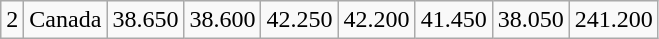<table class="wikitable">
<tr>
<td>2</td>
<td>Canada</td>
<td>38.650</td>
<td>38.600</td>
<td>42.250</td>
<td>42.200</td>
<td>41.450</td>
<td>38.050</td>
<td>241.200</td>
</tr>
</table>
